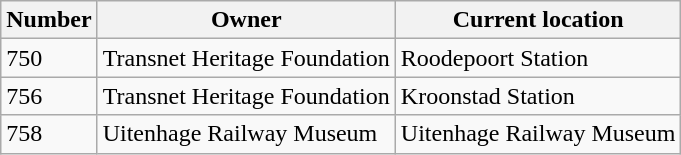<table class="wikitable">
<tr t>
<th>Number</th>
<th>Owner</th>
<th>Current location</th>
</tr>
<tr>
<td>750</td>
<td>Transnet Heritage Foundation</td>
<td>Roodepoort Station</td>
</tr>
<tr>
<td>756</td>
<td>Transnet Heritage Foundation</td>
<td>Kroonstad Station</td>
</tr>
<tr>
<td>758</td>
<td>Uitenhage Railway Museum</td>
<td>Uitenhage Railway Museum</td>
</tr>
</table>
